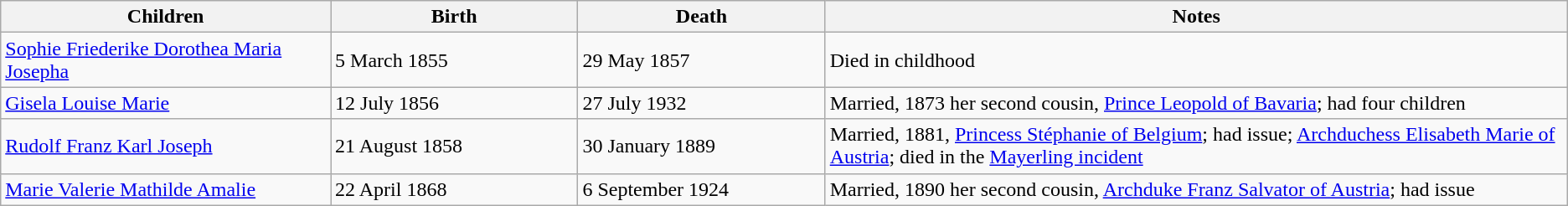<table class="wikitable">
<tr>
<th width="20%">Children</th>
<th width="15%">Birth</th>
<th width="15%">Death</th>
<th width="45%">Notes</th>
</tr>
<tr>
<td><a href='#'>Sophie Friederike Dorothea Maria Josepha</a></td>
<td>5 March 1855</td>
<td>29 May 1857</td>
<td>Died in childhood</td>
</tr>
<tr>
<td><a href='#'>Gisela Louise Marie</a></td>
<td>12 July 1856</td>
<td>27 July 1932</td>
<td>Married, 1873 her second cousin, <a href='#'>Prince Leopold of Bavaria</a>; had four children</td>
</tr>
<tr>
<td><a href='#'>Rudolf Franz Karl Joseph</a></td>
<td>21 August 1858</td>
<td>30 January 1889</td>
<td>Married, 1881, <a href='#'>Princess Stéphanie of Belgium</a>; had issue; <a href='#'>Archduchess Elisabeth Marie of Austria</a>; died in the <a href='#'>Mayerling incident</a></td>
</tr>
<tr>
<td><a href='#'>Marie Valerie Mathilde Amalie</a></td>
<td>22 April 1868</td>
<td>6 September 1924</td>
<td>Married, 1890 her second cousin, <a href='#'>Archduke Franz Salvator of Austria</a>; had issue</td>
</tr>
</table>
